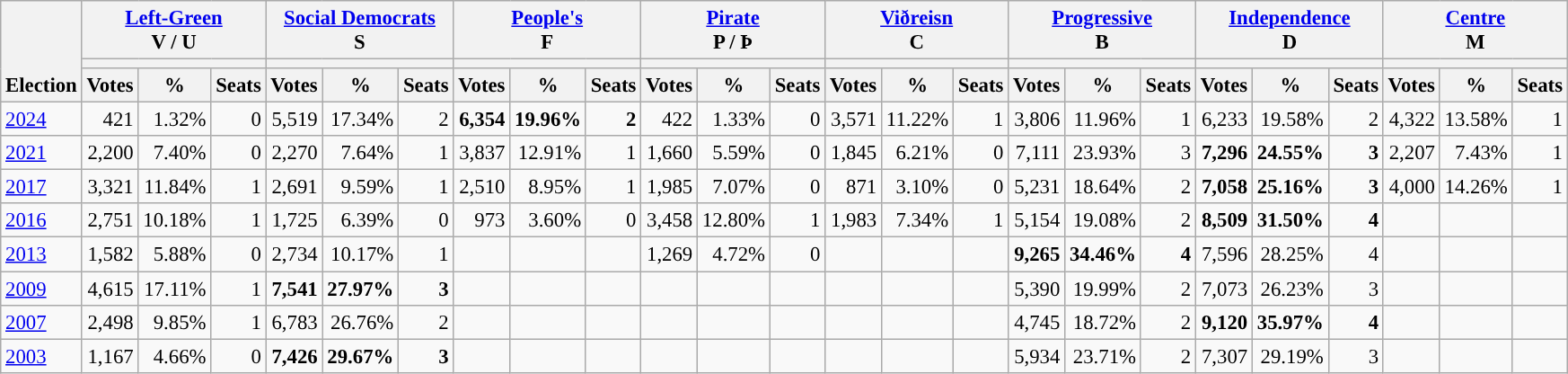<table class="wikitable" border="1" style="font-size:95%; text-align:right;">
<tr>
<th style="text-align:left;" valign=bottom rowspan=3>Election</th>
<th valign=bottom colspan=3><a href='#'>Left-Green</a><br>V / U</th>
<th valign=bottom colspan=3><a href='#'>Social Democrats</a><br>S</th>
<th valign=bottom colspan=3><a href='#'>People's</a><br>F</th>
<th valign=bottom colspan=3><a href='#'>Pirate</a><br>P / Þ</th>
<th valign=bottom colspan=3><a href='#'>Viðreisn</a><br>C</th>
<th valign=bottom colspan=3><a href='#'>Progressive</a><br>B</th>
<th valign=bottom colspan=3><a href='#'>Independence</a><br>D</th>
<th valign=bottom colspan=3><a href='#'>Centre</a><br>M</th>
</tr>
<tr>
<th colspan=3 style="background:"></th>
<th colspan=3 style="background:"></th>
<th colspan=3 style="background:"></th>
<th colspan=3 style="background:"></th>
<th colspan=3 style="background:"></th>
<th colspan=3 style="background:"></th>
<th colspan=3 style="background:"></th>
<th colspan=3 style="background:"></th>
</tr>
<tr>
<th>Votes</th>
<th>%</th>
<th>Seats</th>
<th>Votes</th>
<th>%</th>
<th>Seats</th>
<th>Votes</th>
<th>%</th>
<th>Seats</th>
<th>Votes</th>
<th>%</th>
<th>Seats</th>
<th>Votes</th>
<th>%</th>
<th>Seats</th>
<th>Votes</th>
<th>%</th>
<th>Seats</th>
<th>Votes</th>
<th>%</th>
<th>Seats</th>
<th>Votes</th>
<th>%</th>
<th>Seats</th>
</tr>
<tr>
<td align=left><a href='#'>2024</a></td>
<td>421</td>
<td>1.32%</td>
<td>0</td>
<td>5,519</td>
<td>17.34%</td>
<td>2</td>
<td><strong>6,354</strong></td>
<td><strong>19.96%</strong></td>
<td><strong>2</strong></td>
<td>422</td>
<td>1.33%</td>
<td>0</td>
<td>3,571</td>
<td>11.22%</td>
<td>1</td>
<td>3,806</td>
<td>11.96%</td>
<td>1</td>
<td>6,233</td>
<td>19.58%</td>
<td>2</td>
<td>4,322</td>
<td>13.58%</td>
<td>1</td>
</tr>
<tr>
<td align=left><a href='#'>2021</a></td>
<td>2,200</td>
<td>7.40%</td>
<td>0</td>
<td>2,270</td>
<td>7.64%</td>
<td>1</td>
<td>3,837</td>
<td>12.91%</td>
<td>1</td>
<td>1,660</td>
<td>5.59%</td>
<td>0</td>
<td>1,845</td>
<td>6.21%</td>
<td>0</td>
<td>7,111</td>
<td>23.93%</td>
<td>3</td>
<td><strong>7,296</strong></td>
<td><strong>24.55%</strong></td>
<td><strong>3</strong></td>
<td>2,207</td>
<td>7.43%</td>
<td>1</td>
</tr>
<tr>
<td align=left><a href='#'>2017</a></td>
<td>3,321</td>
<td>11.84%</td>
<td>1</td>
<td>2,691</td>
<td>9.59%</td>
<td>1</td>
<td>2,510</td>
<td>8.95%</td>
<td>1</td>
<td>1,985</td>
<td>7.07%</td>
<td>0</td>
<td>871</td>
<td>3.10%</td>
<td>0</td>
<td>5,231</td>
<td>18.64%</td>
<td>2</td>
<td><strong>7,058</strong></td>
<td><strong>25.16%</strong></td>
<td><strong>3</strong></td>
<td>4,000</td>
<td>14.26%</td>
<td>1</td>
</tr>
<tr>
<td align=left><a href='#'>2016</a></td>
<td>2,751</td>
<td>10.18%</td>
<td>1</td>
<td>1,725</td>
<td>6.39%</td>
<td>0</td>
<td>973</td>
<td>3.60%</td>
<td>0</td>
<td>3,458</td>
<td>12.80%</td>
<td>1</td>
<td>1,983</td>
<td>7.34%</td>
<td>1</td>
<td>5,154</td>
<td>19.08%</td>
<td>2</td>
<td><strong>8,509</strong></td>
<td><strong>31.50%</strong></td>
<td><strong>4</strong></td>
<td></td>
<td></td>
<td></td>
</tr>
<tr>
<td align=left><a href='#'>2013</a></td>
<td>1,582</td>
<td>5.88%</td>
<td>0</td>
<td>2,734</td>
<td>10.17%</td>
<td>1</td>
<td></td>
<td></td>
<td></td>
<td>1,269</td>
<td>4.72%</td>
<td>0</td>
<td></td>
<td></td>
<td></td>
<td><strong>9,265</strong></td>
<td><strong>34.46%</strong></td>
<td><strong>4</strong></td>
<td>7,596</td>
<td>28.25%</td>
<td>4</td>
<td></td>
<td></td>
<td></td>
</tr>
<tr>
<td align=left><a href='#'>2009</a></td>
<td>4,615</td>
<td>17.11%</td>
<td>1</td>
<td><strong>7,541</strong></td>
<td><strong>27.97%</strong></td>
<td><strong>3</strong></td>
<td></td>
<td></td>
<td></td>
<td></td>
<td></td>
<td></td>
<td></td>
<td></td>
<td></td>
<td>5,390</td>
<td>19.99%</td>
<td>2</td>
<td>7,073</td>
<td>26.23%</td>
<td>3</td>
<td></td>
<td></td>
<td></td>
</tr>
<tr>
<td align=left><a href='#'>2007</a></td>
<td>2,498</td>
<td>9.85%</td>
<td>1</td>
<td>6,783</td>
<td>26.76%</td>
<td>2</td>
<td></td>
<td></td>
<td></td>
<td></td>
<td></td>
<td></td>
<td></td>
<td></td>
<td></td>
<td>4,745</td>
<td>18.72%</td>
<td>2</td>
<td><strong>9,120</strong></td>
<td><strong>35.97%</strong></td>
<td><strong>4</strong></td>
<td></td>
<td></td>
<td></td>
</tr>
<tr>
<td align=left><a href='#'>2003</a></td>
<td>1,167</td>
<td>4.66%</td>
<td>0</td>
<td><strong>7,426</strong></td>
<td><strong>29.67%</strong></td>
<td><strong>3</strong></td>
<td></td>
<td></td>
<td></td>
<td></td>
<td></td>
<td></td>
<td></td>
<td></td>
<td></td>
<td>5,934</td>
<td>23.71%</td>
<td>2</td>
<td>7,307</td>
<td>29.19%</td>
<td>3</td>
<td></td>
<td></td>
<td></td>
</tr>
</table>
